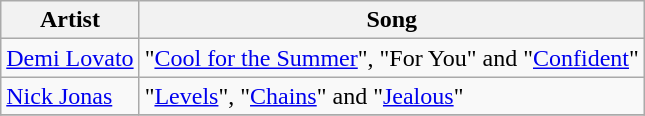<table class="wikitable sortable">
<tr>
<th>Artist</th>
<th>Song</th>
</tr>
<tr>
<td><a href='#'>Demi Lovato</a></td>
<td>"<a href='#'>Cool for the Summer</a>", "For You" and "<a href='#'>Confident</a>"</td>
</tr>
<tr>
<td><a href='#'>Nick Jonas</a></td>
<td>"<a href='#'>Levels</a>", "<a href='#'>Chains</a>" and "<a href='#'>Jealous</a>"</td>
</tr>
<tr>
</tr>
</table>
